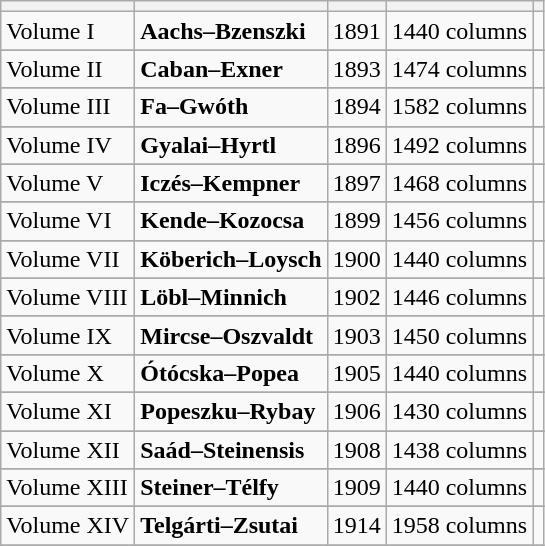<table class="wikitable sortable">
<tr>
<th></th>
<th></th>
<th></th>
<th></th>
<th></th>
</tr>
<tr>
<td>Volume I</td>
<td><strong>Aachs–Bzenszki</strong></td>
<td>1891</td>
<td>1440 columns</td>
<td></td>
</tr>
<tr>
</tr>
<tr>
<td>Volume II</td>
<td><strong>Caban–Exner</strong></td>
<td>1893</td>
<td>1474 columns</td>
<td></td>
</tr>
<tr>
</tr>
<tr>
<td>Volume III</td>
<td><strong>Fa–Gwóth</strong></td>
<td>1894</td>
<td>1582 columns</td>
<td></td>
</tr>
<tr>
</tr>
<tr>
<td>Volume IV</td>
<td><strong>Gyalai–Hyrtl</strong></td>
<td>1896</td>
<td>1492 columns</td>
<td></td>
</tr>
<tr>
</tr>
<tr>
<td>Volume V</td>
<td><strong>Iczés–Kempner</strong></td>
<td>1897</td>
<td>1468 columns</td>
<td></td>
</tr>
<tr>
</tr>
<tr>
<td>Volume VI</td>
<td><strong>Kende–Kozocsa</strong></td>
<td>1899</td>
<td>1456 columns</td>
<td></td>
</tr>
<tr>
</tr>
<tr>
<td>Volume VII</td>
<td><strong>Köberich–Loysch</strong></td>
<td>1900</td>
<td>1440 columns</td>
<td></td>
</tr>
<tr>
</tr>
<tr>
<td>Volume VIII</td>
<td><strong>Löbl–Minnich</strong></td>
<td>1902</td>
<td>1446 columns</td>
<td></td>
</tr>
<tr>
</tr>
<tr>
<td>Volume IX</td>
<td><strong>Mircse–Oszvaldt</strong></td>
<td>1903</td>
<td>1450 columns</td>
<td></td>
</tr>
<tr>
</tr>
<tr>
<td>Volume X</td>
<td><strong>Ótócska–Popea</strong></td>
<td>1905</td>
<td>1440 columns</td>
<td></td>
</tr>
<tr>
</tr>
<tr>
<td>Volume XI</td>
<td><strong>Popeszku–Rybay</strong></td>
<td>1906</td>
<td>1430 columns</td>
<td></td>
</tr>
<tr>
</tr>
<tr>
<td>Volume XII</td>
<td><strong>Saád–Steinensis</strong></td>
<td>1908</td>
<td>1438 columns</td>
<td></td>
</tr>
<tr>
</tr>
<tr>
<td>Volume XIII</td>
<td><strong>Steiner–Télfy</strong></td>
<td>1909</td>
<td>1440 columns</td>
<td></td>
</tr>
<tr>
</tr>
<tr>
<td>Volume XIV</td>
<td><strong> Telgárti–Zsutai</strong></td>
<td>1914</td>
<td>1958 columns</td>
<td></td>
</tr>
<tr>
</tr>
</table>
